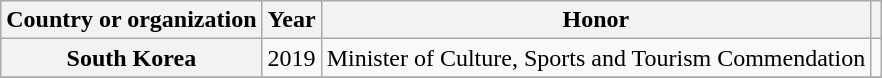<table class="wikitable plainrowheaders sortable" style="margin-right: 0;">
<tr>
<th scope="col">Country or organization</th>
<th scope="col">Year</th>
<th scope="col">Honor</th>
<th scope="col" class="unsortable"></th>
</tr>
<tr>
<th scope="row">South Korea</th>
<td>2019</td>
<td style="text-align:center;">Minister of Culture, Sports and Tourism Commendation</td>
<td style="text-align:center;"></td>
</tr>
<tr>
</tr>
</table>
